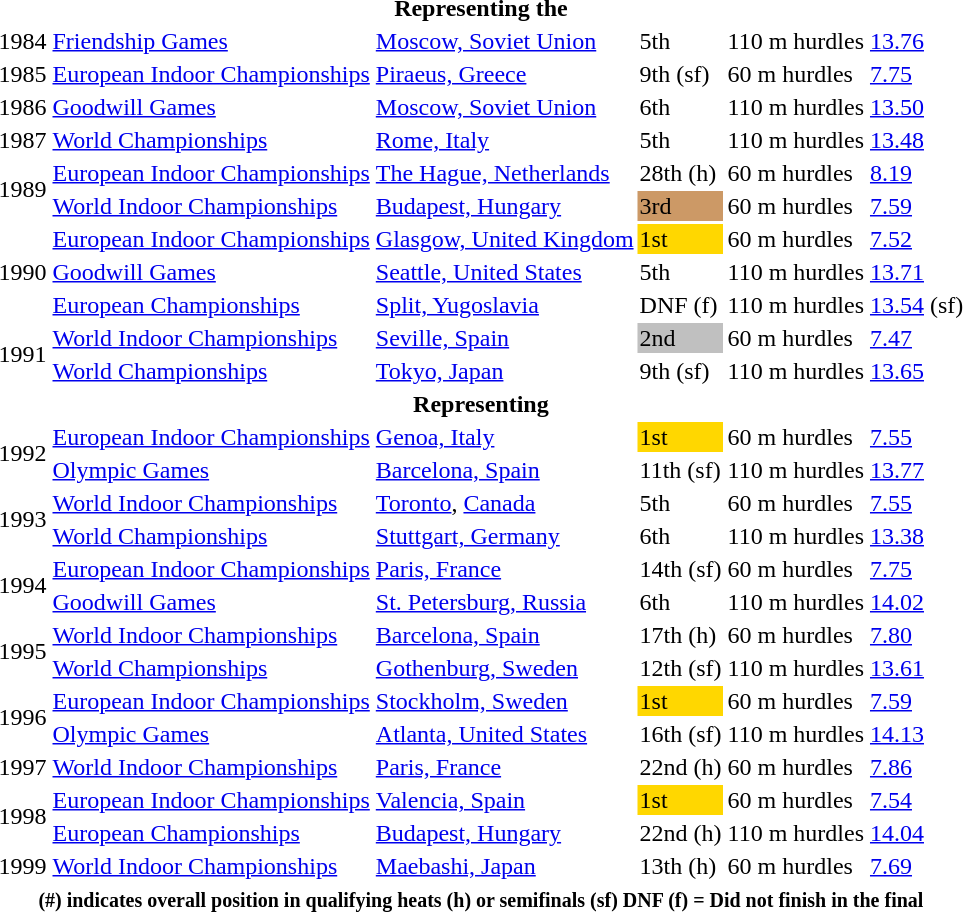<table>
<tr>
<th colspan="6">Representing the </th>
</tr>
<tr>
<td>1984</td>
<td><a href='#'>Friendship Games</a></td>
<td><a href='#'>Moscow, Soviet Union</a></td>
<td>5th</td>
<td>110 m hurdles</td>
<td><a href='#'>13.76</a></td>
</tr>
<tr>
<td>1985</td>
<td><a href='#'>European Indoor Championships</a></td>
<td><a href='#'>Piraeus, Greece</a></td>
<td>9th (sf)</td>
<td>60 m hurdles</td>
<td><a href='#'>7.75</a></td>
</tr>
<tr>
<td>1986</td>
<td><a href='#'>Goodwill Games</a></td>
<td><a href='#'>Moscow, Soviet Union</a></td>
<td>6th</td>
<td>110 m hurdles</td>
<td><a href='#'>13.50</a></td>
</tr>
<tr>
<td>1987</td>
<td><a href='#'>World Championships</a></td>
<td><a href='#'>Rome, Italy</a></td>
<td>5th</td>
<td>110 m hurdles</td>
<td><a href='#'>13.48</a></td>
</tr>
<tr>
<td rowspan=2>1989</td>
<td><a href='#'>European Indoor Championships</a></td>
<td><a href='#'>The Hague, Netherlands</a></td>
<td>28th (h)</td>
<td>60 m hurdles</td>
<td><a href='#'>8.19</a></td>
</tr>
<tr>
<td><a href='#'>World Indoor Championships</a></td>
<td><a href='#'>Budapest, Hungary</a></td>
<td bgcolor="cc9966">3rd</td>
<td>60 m hurdles</td>
<td><a href='#'>7.59</a></td>
</tr>
<tr>
<td rowspan=3>1990</td>
<td><a href='#'>European Indoor Championships</a></td>
<td><a href='#'>Glasgow, United Kingdom</a></td>
<td bgcolor="gold">1st</td>
<td>60 m hurdles</td>
<td><a href='#'>7.52</a></td>
</tr>
<tr>
<td><a href='#'>Goodwill Games</a></td>
<td><a href='#'>Seattle, United States</a></td>
<td>5th</td>
<td>110 m hurdles</td>
<td><a href='#'>13.71</a></td>
</tr>
<tr>
<td><a href='#'>European Championships</a></td>
<td><a href='#'>Split, Yugoslavia</a></td>
<td>DNF (f)</td>
<td>110 m hurdles</td>
<td><a href='#'>13.54</a> (sf)</td>
</tr>
<tr>
<td rowspan=2>1991</td>
<td><a href='#'>World Indoor Championships</a></td>
<td><a href='#'>Seville, Spain</a></td>
<td bgcolor="silver">2nd</td>
<td>60 m hurdles</td>
<td><a href='#'>7.47</a></td>
</tr>
<tr>
<td><a href='#'>World Championships</a></td>
<td><a href='#'>Tokyo, Japan</a></td>
<td>9th (sf)</td>
<td>110 m hurdles</td>
<td><a href='#'>13.65</a></td>
</tr>
<tr>
<th colspan="6">Representing </th>
</tr>
<tr>
<td rowspan=2>1992</td>
<td><a href='#'>European Indoor Championships</a></td>
<td><a href='#'>Genoa, Italy</a></td>
<td bgcolor="gold">1st</td>
<td>60 m hurdles</td>
<td><a href='#'>7.55</a></td>
</tr>
<tr>
<td><a href='#'>Olympic Games</a></td>
<td><a href='#'>Barcelona, Spain</a></td>
<td>11th (sf)</td>
<td>110 m hurdles</td>
<td><a href='#'>13.77</a></td>
</tr>
<tr>
<td rowspan=2>1993</td>
<td><a href='#'>World Indoor Championships</a></td>
<td><a href='#'>Toronto</a>, <a href='#'>Canada</a></td>
<td>5th</td>
<td>60 m hurdles</td>
<td><a href='#'>7.55</a></td>
</tr>
<tr>
<td><a href='#'>World Championships</a></td>
<td><a href='#'>Stuttgart, Germany</a></td>
<td>6th</td>
<td>110 m hurdles</td>
<td><a href='#'>13.38</a></td>
</tr>
<tr>
<td rowspan=2>1994</td>
<td><a href='#'>European Indoor Championships</a></td>
<td><a href='#'>Paris, France</a></td>
<td>14th (sf)</td>
<td>60 m hurdles</td>
<td><a href='#'>7.75</a></td>
</tr>
<tr>
<td><a href='#'>Goodwill Games</a></td>
<td><a href='#'>St. Petersburg, Russia</a></td>
<td>6th</td>
<td>110 m hurdles</td>
<td><a href='#'>14.02</a></td>
</tr>
<tr>
<td rowspan=2>1995</td>
<td><a href='#'>World Indoor Championships</a></td>
<td><a href='#'>Barcelona, Spain</a></td>
<td>17th (h)</td>
<td>60 m hurdles</td>
<td><a href='#'>7.80</a></td>
</tr>
<tr>
<td><a href='#'>World Championships</a></td>
<td><a href='#'>Gothenburg, Sweden</a></td>
<td>12th (sf)</td>
<td>110 m hurdles</td>
<td><a href='#'>13.61</a></td>
</tr>
<tr>
<td rowspan=2>1996</td>
<td><a href='#'>European Indoor Championships</a></td>
<td><a href='#'>Stockholm, Sweden</a></td>
<td bgcolor="gold">1st</td>
<td>60 m hurdles</td>
<td><a href='#'>7.59</a></td>
</tr>
<tr>
<td><a href='#'>Olympic Games</a></td>
<td><a href='#'>Atlanta, United States</a></td>
<td>16th (sf)</td>
<td>110 m hurdles</td>
<td><a href='#'>14.13</a></td>
</tr>
<tr>
<td>1997</td>
<td><a href='#'>World Indoor Championships</a></td>
<td><a href='#'>Paris, France</a></td>
<td>22nd (h)</td>
<td>60 m hurdles</td>
<td><a href='#'>7.86</a></td>
</tr>
<tr>
<td rowspan=2>1998</td>
<td><a href='#'>European Indoor Championships</a></td>
<td><a href='#'>Valencia, Spain</a></td>
<td bgcolor="gold">1st</td>
<td>60 m hurdles</td>
<td><a href='#'>7.54</a></td>
</tr>
<tr>
<td><a href='#'>European Championships</a></td>
<td><a href='#'>Budapest, Hungary</a></td>
<td>22nd (h)</td>
<td>110 m hurdles</td>
<td><a href='#'>14.04</a></td>
</tr>
<tr>
<td>1999</td>
<td><a href='#'>World Indoor Championships</a></td>
<td><a href='#'>Maebashi, Japan</a></td>
<td>13th (h)</td>
<td>60 m hurdles</td>
<td><a href='#'>7.69</a></td>
</tr>
<tr>
<th colspan=6><small><strong>(#) indicates overall position in qualifying heats (h) or semifinals (sf) DNF (f) = Did not finish in the final</strong></small></th>
</tr>
</table>
